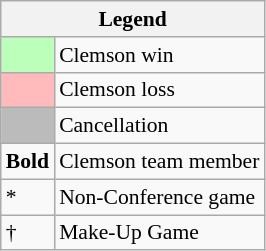<table class="wikitable" style="font-size:90%">
<tr>
<th colspan=2>Legend</th>
</tr>
<tr>
<td style="background:#bfb;"> </td>
<td>Clemson win</td>
</tr>
<tr>
<td style="background:#fbb;"> </td>
<td>Clemson loss</td>
</tr>
<tr>
<td style="background:#bbb;"> </td>
<td>Cancellation</td>
</tr>
<tr>
<td><strong>Bold</strong></td>
<td>Clemson team member</td>
</tr>
<tr>
<td>*</td>
<td>Non-Conference game</td>
</tr>
<tr>
<td>†</td>
<td>Make-Up Game</td>
</tr>
</table>
